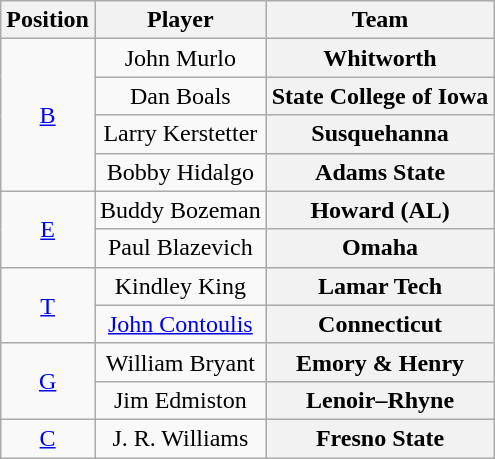<table class="wikitable">
<tr>
<th>Position</th>
<th>Player</th>
<th>Team</th>
</tr>
<tr style="text-align:center;">
<td rowspan="4"><a href='#'>B</a></td>
<td>John Murlo</td>
<th Style = >Whitworth</th>
</tr>
<tr style="text-align:center;">
<td>Dan Boals</td>
<th Style = >State College of Iowa</th>
</tr>
<tr style="text-align:center;">
<td>Larry Kerstetter</td>
<th Style = >Susquehanna</th>
</tr>
<tr style="text-align:center;">
<td>Bobby Hidalgo</td>
<th Style = >Adams State</th>
</tr>
<tr style="text-align:center;">
<td rowspan="2"><a href='#'>E</a></td>
<td>Buddy Bozeman</td>
<th Style = >Howard (AL)</th>
</tr>
<tr style="text-align:center;">
<td>Paul Blazevich</td>
<th Style = >Omaha</th>
</tr>
<tr style="text-align:center;">
<td rowspan="2"><a href='#'>T</a></td>
<td>Kindley King</td>
<th Style = >Lamar Tech</th>
</tr>
<tr style="text-align:center;">
<td><a href='#'>John Contoulis</a></td>
<th Style = >Connecticut</th>
</tr>
<tr style="text-align:center;">
<td rowspan="2"><a href='#'>G</a></td>
<td>William Bryant</td>
<th Style = >Emory & Henry</th>
</tr>
<tr style="text-align:center;">
<td>Jim Edmiston</td>
<th Style = >Lenoir–Rhyne</th>
</tr>
<tr style="text-align:center;">
<td><a href='#'>C</a></td>
<td>J. R. Williams</td>
<th Style = >Fresno State</th>
</tr>
</table>
